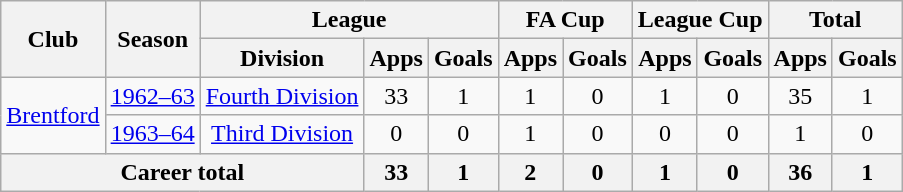<table class="wikitable" style="text-align: center;">
<tr>
<th rowspan="2">Club</th>
<th rowspan="2">Season</th>
<th colspan="3">League</th>
<th colspan="2">FA Cup</th>
<th colspan="2">League Cup</th>
<th colspan="2">Total</th>
</tr>
<tr>
<th>Division</th>
<th>Apps</th>
<th>Goals</th>
<th>Apps</th>
<th>Goals</th>
<th>Apps</th>
<th>Goals</th>
<th>Apps</th>
<th>Goals</th>
</tr>
<tr>
<td rowspan="2"><a href='#'>Brentford</a></td>
<td><a href='#'>1962–63</a></td>
<td><a href='#'>Fourth Division</a></td>
<td>33</td>
<td>1</td>
<td>1</td>
<td>0</td>
<td>1</td>
<td>0</td>
<td>35</td>
<td>1</td>
</tr>
<tr>
<td><a href='#'>1963–64</a></td>
<td><a href='#'>Third Division</a></td>
<td>0</td>
<td>0</td>
<td>1</td>
<td>0</td>
<td>0</td>
<td>0</td>
<td>1</td>
<td>0</td>
</tr>
<tr>
<th colspan="3">Career total</th>
<th>33</th>
<th>1</th>
<th>2</th>
<th>0</th>
<th>1</th>
<th>0</th>
<th>36</th>
<th>1</th>
</tr>
</table>
